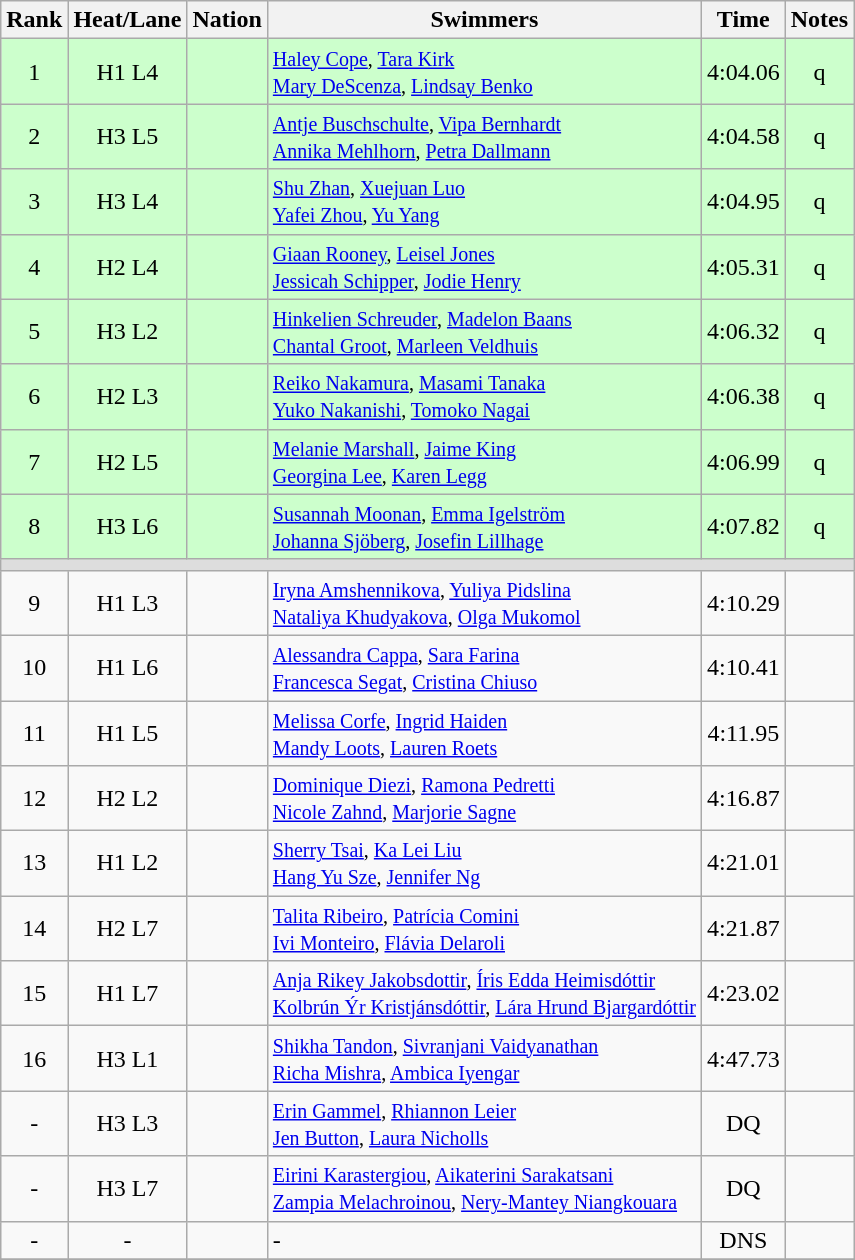<table class="wikitable sortable" style="text-align:center">
<tr>
<th>Rank</th>
<th>Heat/Lane</th>
<th>Nation</th>
<th>Swimmers</th>
<th>Time</th>
<th>Notes</th>
</tr>
<tr bgcolor=ccffcc>
<td>1</td>
<td>H1 L4</td>
<td align=left></td>
<td align=left><small> <a href='#'>Haley Cope</a>, <a href='#'>Tara Kirk</a> <br> <a href='#'>Mary DeScenza</a>, <a href='#'>Lindsay Benko</a> </small></td>
<td>4:04.06</td>
<td>q</td>
</tr>
<tr bgcolor=ccffcc>
<td>2</td>
<td>H3 L5</td>
<td align=left></td>
<td align=left><small> <a href='#'>Antje Buschschulte</a>, <a href='#'>Vipa Bernhardt</a> <br> <a href='#'>Annika Mehlhorn</a>, <a href='#'>Petra Dallmann</a> </small></td>
<td>4:04.58</td>
<td>q</td>
</tr>
<tr bgcolor=ccffcc>
<td>3</td>
<td>H3 L4</td>
<td align=left></td>
<td align=left><small> <a href='#'>Shu Zhan</a>, <a href='#'>Xuejuan Luo</a> <br> <a href='#'>Yafei Zhou</a>, <a href='#'>Yu Yang</a> </small></td>
<td>4:04.95</td>
<td>q</td>
</tr>
<tr bgcolor=ccffcc>
<td>4</td>
<td>H2 L4</td>
<td align=left></td>
<td align=left><small> <a href='#'>Giaan Rooney</a>, <a href='#'>Leisel Jones</a> <br> <a href='#'>Jessicah Schipper</a>, <a href='#'>Jodie Henry</a> </small></td>
<td>4:05.31</td>
<td>q</td>
</tr>
<tr bgcolor=ccffcc>
<td>5</td>
<td>H3 L2</td>
<td align=left></td>
<td align=left><small> <a href='#'>Hinkelien Schreuder</a>, <a href='#'>Madelon Baans</a> <br> <a href='#'>Chantal Groot</a>, <a href='#'>Marleen Veldhuis</a> </small></td>
<td>4:06.32</td>
<td>q</td>
</tr>
<tr bgcolor=ccffcc>
<td>6</td>
<td>H2 L3</td>
<td align=left></td>
<td align=left><small> <a href='#'>Reiko Nakamura</a>, <a href='#'>Masami Tanaka</a> <br> <a href='#'>Yuko Nakanishi</a>, <a href='#'>Tomoko Nagai</a> </small></td>
<td>4:06.38</td>
<td>q</td>
</tr>
<tr bgcolor=ccffcc>
<td>7</td>
<td>H2 L5</td>
<td align=left></td>
<td align=left><small> <a href='#'>Melanie Marshall</a>, <a href='#'>Jaime King</a> <br> <a href='#'>Georgina Lee</a>, <a href='#'>Karen Legg</a> </small></td>
<td>4:06.99</td>
<td>q</td>
</tr>
<tr bgcolor=ccffcc>
<td>8</td>
<td>H3 L6</td>
<td align=left></td>
<td align=left><small> <a href='#'>Susannah Moonan</a>, <a href='#'>Emma Igelström</a> <br> <a href='#'>Johanna Sjöberg</a>, <a href='#'>Josefin Lillhage</a> </small></td>
<td>4:07.82</td>
<td>q</td>
</tr>
<tr bgcolor=#DDDDDD>
<td colspan=6></td>
</tr>
<tr>
<td>9</td>
<td>H1 L3</td>
<td align=left></td>
<td align=left><small> <a href='#'>Iryna Amshennikova</a>, <a href='#'>Yuliya Pidslina</a> <br> <a href='#'>Nataliya Khudyakova</a>, <a href='#'>Olga Mukomol</a> </small></td>
<td>4:10.29</td>
<td></td>
</tr>
<tr>
<td>10</td>
<td>H1 L6</td>
<td align=left></td>
<td align=left><small> <a href='#'>Alessandra Cappa</a>, <a href='#'>Sara Farina</a> <br> <a href='#'>Francesca Segat</a>, <a href='#'>Cristina Chiuso</a> </small></td>
<td>4:10.41</td>
<td></td>
</tr>
<tr>
<td>11</td>
<td>H1 L5</td>
<td align=left></td>
<td align=left><small> <a href='#'>Melissa Corfe</a>, <a href='#'>Ingrid Haiden</a> <br> <a href='#'>Mandy Loots</a>, <a href='#'>Lauren Roets</a> </small></td>
<td>4:11.95</td>
<td></td>
</tr>
<tr>
<td>12</td>
<td>H2 L2</td>
<td align=left></td>
<td align=left><small> <a href='#'>Dominique Diezi</a>, <a href='#'>Ramona Pedretti</a> <br> <a href='#'>Nicole Zahnd</a>, <a href='#'>Marjorie Sagne</a> </small></td>
<td>4:16.87</td>
<td></td>
</tr>
<tr>
<td>13</td>
<td>H1 L2</td>
<td align=left></td>
<td align=left><small> <a href='#'>Sherry Tsai</a>, <a href='#'>Ka Lei Liu</a> <br> <a href='#'>Hang Yu Sze</a>, <a href='#'>Jennifer Ng</a> </small></td>
<td>4:21.01</td>
<td></td>
</tr>
<tr>
<td>14</td>
<td>H2 L7</td>
<td align=left></td>
<td align=left><small> <a href='#'>Talita Ribeiro</a>, <a href='#'>Patrícia Comini</a> <br> <a href='#'>Ivi Monteiro</a>, <a href='#'>Flávia Delaroli</a> </small></td>
<td>4:21.87</td>
<td></td>
</tr>
<tr>
<td>15</td>
<td>H1 L7</td>
<td align=left></td>
<td align=left><small> <a href='#'>Anja Rikey Jakobsdottir</a>, <a href='#'>Íris Edda Heimisdóttir</a> <br> <a href='#'>Kolbrún Ýr Kristjánsdóttir</a>, <a href='#'>Lára Hrund Bjargardóttir</a> </small></td>
<td>4:23.02</td>
<td></td>
</tr>
<tr>
<td>16</td>
<td>H3 L1</td>
<td align=left></td>
<td align=left><small> <a href='#'>Shikha Tandon</a>, <a href='#'>Sivranjani Vaidyanathan</a> <br> <a href='#'>Richa Mishra</a>, <a href='#'>Ambica Iyengar</a> </small></td>
<td>4:47.73</td>
<td></td>
</tr>
<tr>
<td>-</td>
<td>H3 L3</td>
<td align=left></td>
<td align=left><small> <a href='#'>Erin Gammel</a>, <a href='#'>Rhiannon Leier</a> <br> <a href='#'>Jen Button</a>, <a href='#'>Laura Nicholls</a> </small></td>
<td>DQ</td>
<td></td>
</tr>
<tr>
<td>-</td>
<td>H3 L7</td>
<td align=left></td>
<td align=left><small> <a href='#'>Eirini Karastergiou</a>, <a href='#'>Aikaterini Sarakatsani</a> <br> <a href='#'>Zampia Melachroinou</a>, <a href='#'>Nery-Mantey Niangkouara</a> </small></td>
<td>DQ</td>
<td></td>
</tr>
<tr>
<td>-</td>
<td>-</td>
<td align=left></td>
<td align=left>-</td>
<td>DNS</td>
<td></td>
</tr>
<tr>
</tr>
</table>
